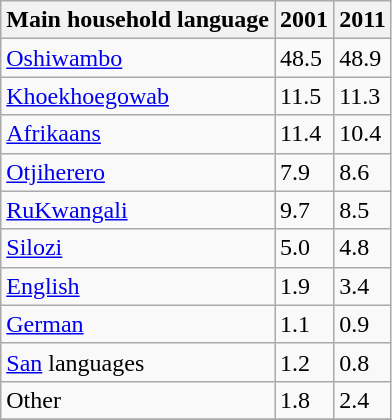<table class="wikitable sortable">
<tr>
<th>Main household language</th>
<th>2001</th>
<th>2011</th>
</tr>
<tr>
<td><a href='#'>Oshiwambo</a></td>
<td>48.5</td>
<td>48.9</td>
</tr>
<tr>
<td><a href='#'>Khoekhoegowab</a></td>
<td>11.5</td>
<td>11.3</td>
</tr>
<tr>
<td><a href='#'>Afrikaans</a></td>
<td>11.4</td>
<td>10.4</td>
</tr>
<tr>
<td><a href='#'>Otjiherero</a></td>
<td>7.9</td>
<td>8.6</td>
</tr>
<tr>
<td><a href='#'>RuKwangali</a></td>
<td>9.7</td>
<td>8.5</td>
</tr>
<tr>
<td><a href='#'>Silozi</a></td>
<td>5.0</td>
<td>4.8</td>
</tr>
<tr>
<td><a href='#'>English</a></td>
<td>1.9</td>
<td>3.4</td>
</tr>
<tr>
<td><a href='#'>German</a></td>
<td>1.1</td>
<td>0.9</td>
</tr>
<tr>
<td><a href='#'>San</a> languages</td>
<td>1.2</td>
<td>0.8</td>
</tr>
<tr>
<td>Other</td>
<td>1.8</td>
<td>2.4</td>
</tr>
<tr>
</tr>
</table>
